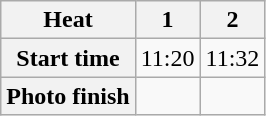<table class="wikitable" style="text-align:center">
<tr>
<th>Heat</th>
<th>1</th>
<th>2</th>
</tr>
<tr>
<th>Start time</th>
<td>11:20</td>
<td>11:32</td>
</tr>
<tr>
<th>Photo finish</th>
<td></td>
<td></td>
</tr>
</table>
